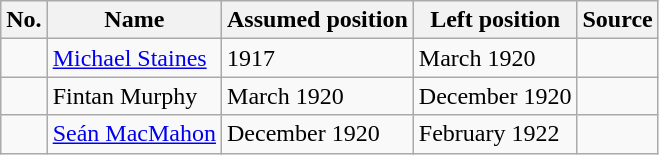<table class="wikitable">
<tr>
<th>No.</th>
<th>Name</th>
<th>Assumed position</th>
<th>Left position</th>
<th>Source</th>
</tr>
<tr>
<td></td>
<td><a href='#'>Michael Staines</a></td>
<td>1917</td>
<td>March 1920</td>
<td></td>
</tr>
<tr>
<td></td>
<td>Fintan Murphy</td>
<td>March 1920</td>
<td>December 1920</td>
<td></td>
</tr>
<tr>
<td></td>
<td><a href='#'>Seán MacMahon</a></td>
<td>December 1920</td>
<td>February 1922</td>
<td></td>
</tr>
</table>
